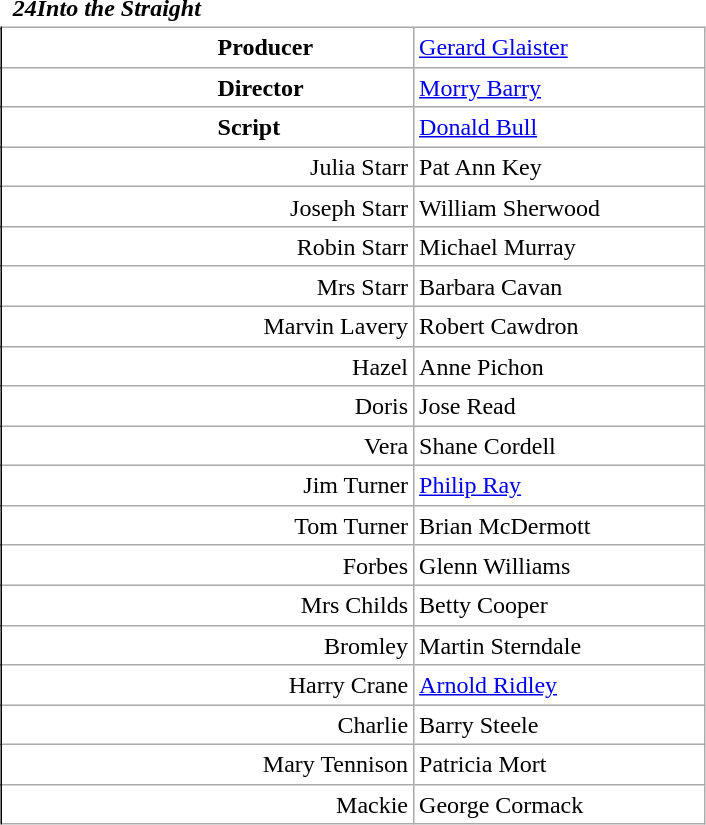<table class="wikitable mw-collapsible mw-collapsed" style="vertical-align:top;margin:auto 2em;line-height:1.2;min-width:33em;display: inline-table;background-color:inherit;border:none;">
<tr>
<td class=unsortable style="border:hidden;line-height:1.67;text-align:center;margin-left:-1em;padding-left:0.5em;min-width:1.0em;"></td>
<td class=unsortable style="border:none;padding-left:0.5em;text-align:left;min-width:16.5em;font-weight:700;font-style:italic;">24Into the Straight</td>
<td class=unsortable style="border:none;text-align:right;font-weight:normal;font-family:Courier;font-size:95%;letter-spacing:-1pt;min-width:8.5em;padding-right:0.2em;"></td>
<td class=unsortable style="border:hidden;min-width:3.5em;padding-left:0;"></td>
<td class=unsortable style="border:hidden;min-width:3.5em;font-size:95%;"></td>
</tr>
<tr>
<td rowspan=100 style="border:none thin;border-right-style :solid;"></td>
</tr>
<tr>
<td style="text-align:left;padding-left:9.0em;font-weight:bold;">Producer</td>
<td colspan=2><a href='#'>Gerard Glaister</a></td>
</tr>
<tr>
<td style="text-align:left;padding-left:9.0em;font-weight:bold;">Director</td>
<td colspan=2><a href='#'>Morry Barry</a></td>
</tr>
<tr>
<td style="text-align:left;padding-left:9.0em;font-weight:bold;">Script</td>
<td colspan=2><a href='#'>Donald Bull</a></td>
</tr>
<tr>
<td style="text-align:right;">Julia Starr</td>
<td colspan=2>Pat Ann Key</td>
</tr>
<tr>
<td style="text-align:right;">Joseph Starr</td>
<td colspan=2>William Sherwood</td>
</tr>
<tr>
<td style="text-align:right;">Robin Starr</td>
<td colspan=2>Michael Murray</td>
</tr>
<tr>
<td style="text-align:right;">Mrs Starr</td>
<td colspan=2>Barbara Cavan</td>
</tr>
<tr>
<td style="text-align:right;">Marvin Lavery</td>
<td colspan=2>Robert Cawdron</td>
</tr>
<tr>
<td style="text-align:right;">Hazel</td>
<td colspan=2>Anne Pichon</td>
</tr>
<tr>
<td style="text-align:right;">Doris</td>
<td colspan=2>Jose Read</td>
</tr>
<tr>
<td style="text-align:right;">Vera</td>
<td colspan=2>Shane Cordell</td>
</tr>
<tr>
<td style="text-align:right;">Jim Turner</td>
<td colspan=2><a href='#'>Philip Ray</a></td>
</tr>
<tr>
<td style="text-align:right;">Tom Turner</td>
<td colspan=2>Brian McDermott</td>
</tr>
<tr>
<td style="text-align:right;">Forbes</td>
<td colspan=2>Glenn Williams</td>
</tr>
<tr>
<td style="text-align:right;">Mrs Childs</td>
<td colspan=2>Betty Cooper</td>
</tr>
<tr>
<td style="text-align:right;">Bromley</td>
<td colspan=2>Martin Sterndale</td>
</tr>
<tr>
<td style="text-align:right;">Harry Crane</td>
<td colspan=2><a href='#'>Arnold Ridley</a></td>
</tr>
<tr>
<td style="text-align:right;">Charlie</td>
<td colspan=2>Barry Steele</td>
</tr>
<tr>
<td style="text-align:right;">Mary Tennison</td>
<td colspan=2>Patricia Mort</td>
</tr>
<tr>
<td style="text-align:right;">Mackie</td>
<td colspan=2>George Cormack</td>
</tr>
</table>
